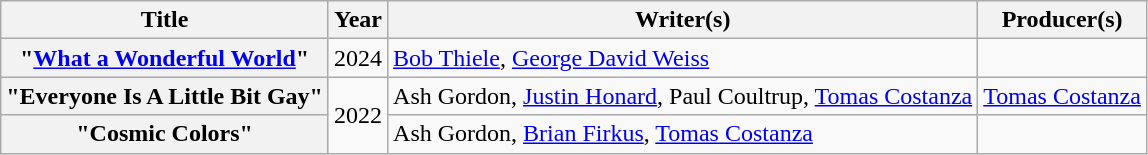<table class="wikitable plainrowheaders" style="text-align:left;">
<tr>
<th scope="col" rowspan="1">Title</th>
<th scope="col" rowspan="1">Year</th>
<th scope="col" rowspan="1">Writer(s)</th>
<th scope="col" rowspan="1">Producer(s)</th>
</tr>
<tr>
<th scope="row">"<a href='#'>What a Wonderful World</a>"</th>
<td rowspan="1">2024</td>
<td><a href='#'>Bob Thiele</a>, <a href='#'>George David Weiss</a></td>
<td></td>
</tr>
<tr>
<th scope="row">"Everyone Is A Little Bit Gay"<br></th>
<td rowspan="2">2022</td>
<td>Ash Gordon, <a href='#'>Justin Honard</a>, Paul Coultrup, <a href='#'>Tomas Costanza</a></td>
<td><a href='#'>Tomas Costanza</a></td>
</tr>
<tr>
<th scope="row">"Cosmic Colors"<br></th>
<td>Ash Gordon, <a href='#'>Brian Firkus</a>, <a href='#'>Tomas Costanza</a></td>
<td></td>
</tr>
</table>
